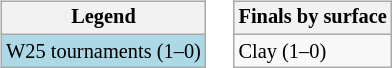<table>
<tr valign="top">
<td><br><table class="wikitable" style="font-size:85%">
<tr>
<th>Legend</th>
</tr>
<tr style="background:lightblue;">
<td>W25 tournaments (1–0)</td>
</tr>
</table>
</td>
<td><br><table class="wikitable" style="font-size:85%">
<tr>
<th>Finals by surface</th>
</tr>
<tr>
<td>Clay (1–0)</td>
</tr>
</table>
</td>
</tr>
</table>
